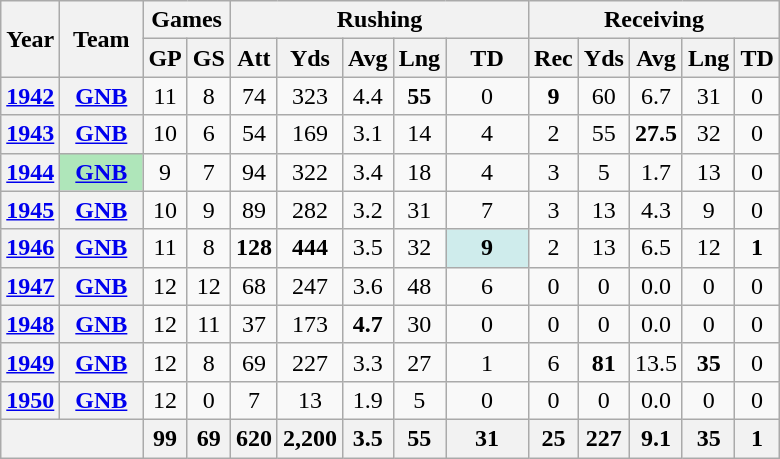<table class="wikitable" style="text-align:center;">
<tr>
<th rowspan="2">Year</th>
<th rowspan="2">Team</th>
<th colspan="2">Games</th>
<th colspan="5">Rushing</th>
<th colspan="5">Receiving</th>
</tr>
<tr>
<th>GP</th>
<th>GS</th>
<th>Att</th>
<th>Yds</th>
<th>Avg</th>
<th>Lng</th>
<th>TD</th>
<th>Rec</th>
<th>Yds</th>
<th>Avg</th>
<th>Lng</th>
<th>TD</th>
</tr>
<tr>
<th><a href='#'>1942</a></th>
<th><a href='#'>GNB</a></th>
<td>11</td>
<td>8</td>
<td>74</td>
<td>323</td>
<td>4.4</td>
<td><strong>55</strong></td>
<td>0</td>
<td><strong>9</strong></td>
<td>60</td>
<td>6.7</td>
<td>31</td>
<td>0</td>
</tr>
<tr>
<th><a href='#'>1943</a></th>
<th><a href='#'>GNB</a></th>
<td>10</td>
<td>6</td>
<td>54</td>
<td>169</td>
<td>3.1</td>
<td>14</td>
<td>4</td>
<td>2</td>
<td>55</td>
<td><strong>27.5</strong></td>
<td>32</td>
<td>0</td>
</tr>
<tr>
<th><a href='#'>1944</a></th>
<th style="background:#afe6ba; width:3em;"><a href='#'>GNB</a></th>
<td>9</td>
<td>7</td>
<td>94</td>
<td>322</td>
<td>3.4</td>
<td>18</td>
<td>4</td>
<td>3</td>
<td>5</td>
<td>1.7</td>
<td>13</td>
<td>0</td>
</tr>
<tr>
<th><a href='#'>1945</a></th>
<th><a href='#'>GNB</a></th>
<td>10</td>
<td>9</td>
<td>89</td>
<td>282</td>
<td>3.2</td>
<td>31</td>
<td>7</td>
<td>3</td>
<td>13</td>
<td>4.3</td>
<td>9</td>
<td>0</td>
</tr>
<tr>
<th><a href='#'>1946</a></th>
<th><a href='#'>GNB</a></th>
<td>11</td>
<td>8</td>
<td><strong>128</strong></td>
<td><strong>444</strong></td>
<td>3.5</td>
<td>32</td>
<td style="background:#cfecec; width:3em;"><strong>9</strong></td>
<td>2</td>
<td>13</td>
<td>6.5</td>
<td>12</td>
<td><strong>1</strong></td>
</tr>
<tr>
<th><a href='#'>1947</a></th>
<th><a href='#'>GNB</a></th>
<td>12</td>
<td>12</td>
<td>68</td>
<td>247</td>
<td>3.6</td>
<td>48</td>
<td>6</td>
<td>0</td>
<td>0</td>
<td>0.0</td>
<td>0</td>
<td>0</td>
</tr>
<tr>
<th><a href='#'>1948</a></th>
<th><a href='#'>GNB</a></th>
<td>12</td>
<td>11</td>
<td>37</td>
<td>173</td>
<td><strong>4.7</strong></td>
<td>30</td>
<td>0</td>
<td>0</td>
<td>0</td>
<td>0.0</td>
<td>0</td>
<td>0</td>
</tr>
<tr>
<th><a href='#'>1949</a></th>
<th><a href='#'>GNB</a></th>
<td>12</td>
<td>8</td>
<td>69</td>
<td>227</td>
<td>3.3</td>
<td>27</td>
<td>1</td>
<td>6</td>
<td><strong>81</strong></td>
<td>13.5</td>
<td><strong>35</strong></td>
<td>0</td>
</tr>
<tr>
<th><a href='#'>1950</a></th>
<th><a href='#'>GNB</a></th>
<td>12</td>
<td>0</td>
<td>7</td>
<td>13</td>
<td>1.9</td>
<td>5</td>
<td>0</td>
<td>0</td>
<td>0</td>
<td>0.0</td>
<td>0</td>
<td>0</td>
</tr>
<tr>
<th colspan="2"></th>
<th>99</th>
<th>69</th>
<th>620</th>
<th>2,200</th>
<th>3.5</th>
<th>55</th>
<th>31</th>
<th>25</th>
<th>227</th>
<th>9.1</th>
<th>35</th>
<th>1</th>
</tr>
</table>
